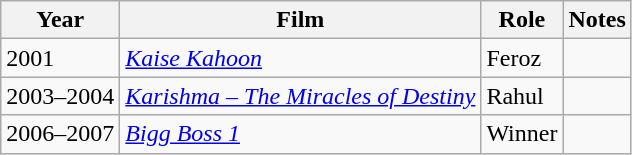<table class="wikitable sortable">
<tr>
<th>Year</th>
<th>Film</th>
<th>Role</th>
<th>Notes</th>
</tr>
<tr>
<td>2001</td>
<td><em><a href='#'>Kaise Kahoon</a></em></td>
<td>Feroz</td>
<td></td>
</tr>
<tr>
<td>2003–2004</td>
<td><em><a href='#'>Karishma – The Miracles of Destiny</a></em></td>
<td>Rahul</td>
<td></td>
</tr>
<tr>
<td>2006–2007</td>
<td><em><a href='#'>Bigg Boss 1</a></em></td>
<td>Winner</td>
<td></td>
</tr>
</table>
